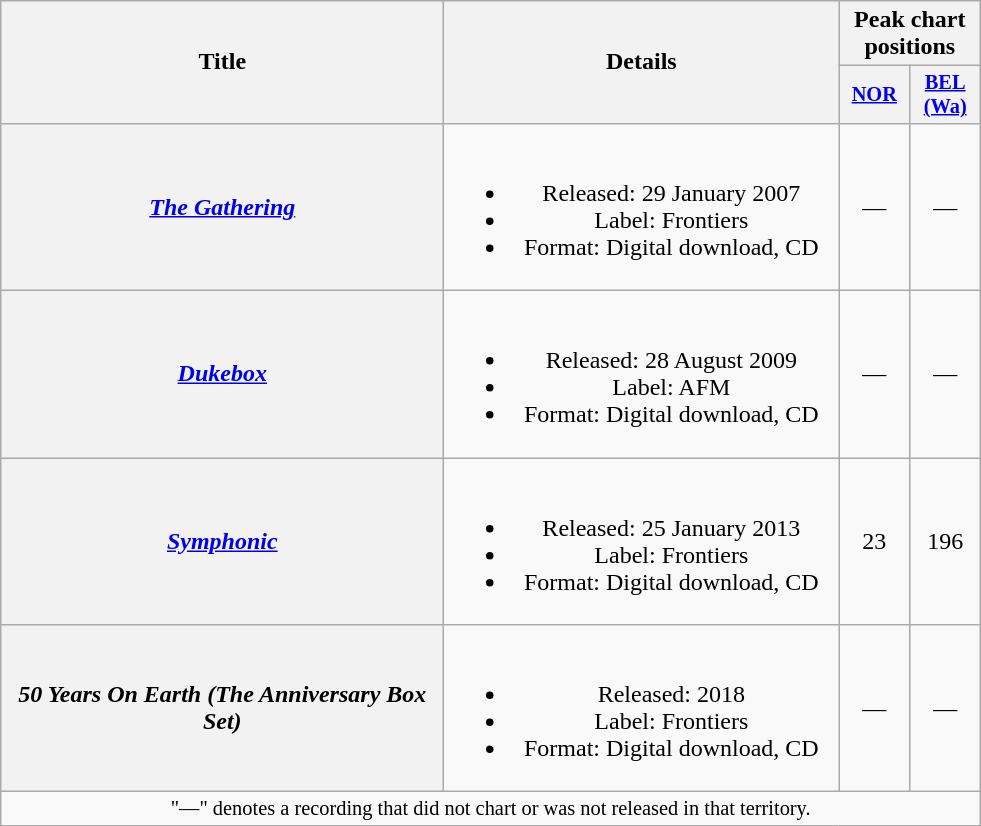<table class="wikitable plainrowheaders" style="text-align:center;" border="1">
<tr>
<th scope="col" rowspan="2" style="width:18em;">Title</th>
<th scope="col" rowspan="2" style="width:16em;">Details</th>
<th scope="col" colspan="2">Peak chart positions</th>
</tr>
<tr>
<th scope="col" style="width:3em;font-size:85%;"><a href='#'>NOR</a><br></th>
<th scope="col" style="width:3em;font-size:85%;"><a href='#'>BEL<br>(Wa)</a><br></th>
</tr>
<tr>
<th scope="row"><em><a href='#'>The Gathering</a></em></th>
<td><br><ul><li>Released: 29 January 2007</li><li>Label: Frontiers</li><li>Format: Digital download, CD</li></ul></td>
<td>—</td>
<td>—</td>
</tr>
<tr>
<th scope="row"><em><a href='#'>Dukebox</a></em></th>
<td><br><ul><li>Released: 28 August 2009</li><li>Label: AFM</li><li>Format: Digital download, CD</li></ul></td>
<td>—</td>
<td>—</td>
</tr>
<tr>
<th scope="row"><em><a href='#'>Symphonic</a></em></th>
<td><br><ul><li>Released: 25 January 2013</li><li>Label: Frontiers</li><li>Format: Digital download, CD</li></ul></td>
<td>23</td>
<td>196</td>
</tr>
<tr>
<th scope="row"><em>50 Years On Earth (The Anniversary Box Set)</em></th>
<td><br><ul><li>Released: 2018</li><li>Label: Frontiers</li><li>Format: Digital download, CD</li></ul></td>
<td>—</td>
<td>—</td>
</tr>
<tr>
<td colspan="10" style="font-size:85%">"—" denotes a recording that did not chart or was not released in that territory.</td>
</tr>
</table>
